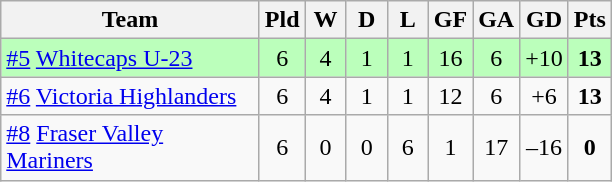<table class="wikitable" style="text-align: center;">
<tr>
<th style="width:165px;">Team</th>
<th width="20">Pld</th>
<th width="20">W</th>
<th width="20">D</th>
<th width="20">L</th>
<th width="20">GF</th>
<th width="20">GA</th>
<th width="20">GD</th>
<th width="20">Pts</th>
</tr>
<tr style="background:#bfb;">
<td style="text-align:left;"><a href='#'>#5</a> <a href='#'>Whitecaps U-23</a></td>
<td>6</td>
<td>4</td>
<td>1</td>
<td>1</td>
<td>16</td>
<td>6</td>
<td>+10</td>
<td><strong>13</strong></td>
</tr>
<tr>
<td style="text-align:left;"><a href='#'>#6</a> <a href='#'>Victoria Highlanders</a></td>
<td>6</td>
<td>4</td>
<td>1</td>
<td>1</td>
<td>12</td>
<td>6</td>
<td>+6</td>
<td><strong>13</strong></td>
</tr>
<tr>
<td style="text-align:left;"><a href='#'>#8</a> <a href='#'>Fraser Valley Mariners</a></td>
<td>6</td>
<td>0</td>
<td>0</td>
<td>6</td>
<td>1</td>
<td>17</td>
<td>–16</td>
<td><strong>0</strong></td>
</tr>
</table>
